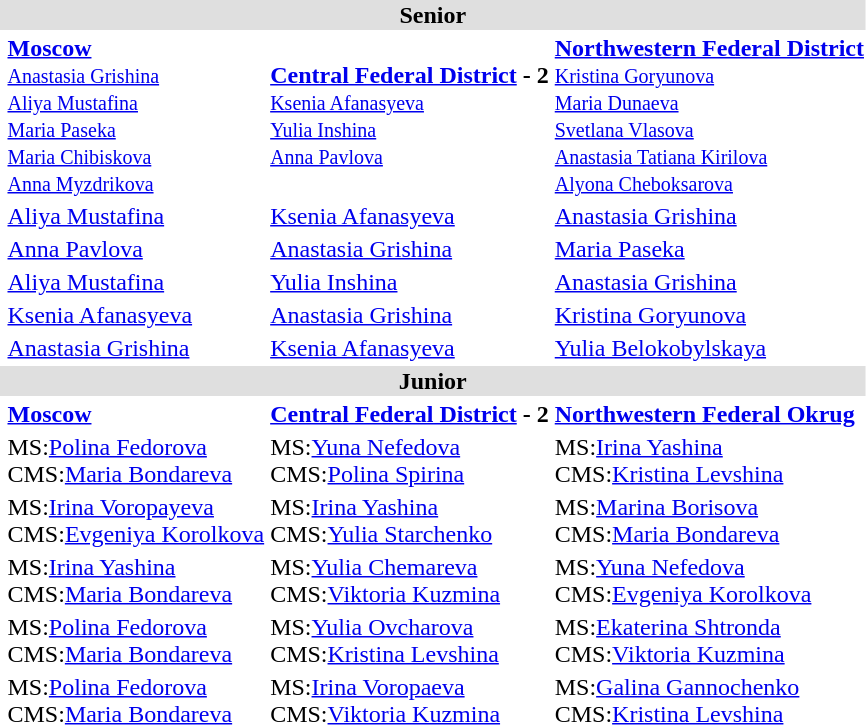<table>
<tr bgcolor="DFDFDF">
<td colspan="5" align="center"><strong>Senior</strong></td>
</tr>
<tr>
<td><br></td>
<td><strong><a href='#'>Moscow</a></strong><br><small><a href='#'>Anastasia Grishina</a><br><a href='#'>Aliya Mustafina</a><br><a href='#'>Maria Paseka</a><br><a href='#'>Maria Chibiskova</a><br><a href='#'>Anna Myzdrikova</a></small></td>
<td><strong><a href='#'>Central Federal District</a> - 2</strong><br><small><a href='#'>Ksenia Afanasyeva</a><br><a href='#'>Yulia Inshina</a><br><a href='#'>Anna Pavlova</a></small></td>
<td><strong><a href='#'>Northwestern Federal District</a></strong><br><small><a href='#'>Kristina Goryunova</a><br><a href='#'>Maria Dunaeva</a><br><a href='#'>Svetlana Vlasova</a><br><a href='#'>Anastasia Tatiana Kirilova</a><br><a href='#'>Alyona Cheboksarova</a></small></td>
</tr>
<tr>
<td><br></td>
<td><a href='#'>Aliya Mustafina</a></td>
<td><a href='#'>Ksenia Afanasyeva</a></td>
<td><a href='#'>Anastasia Grishina</a></td>
</tr>
<tr>
<td><br></td>
<td><a href='#'>Anna Pavlova</a></td>
<td><a href='#'>Anastasia Grishina</a></td>
<td><a href='#'>Maria Paseka</a></td>
</tr>
<tr>
<td><br></td>
<td><a href='#'>Aliya Mustafina</a></td>
<td><a href='#'>Yulia Inshina</a></td>
<td><a href='#'>Anastasia Grishina</a></td>
</tr>
<tr>
<td><br></td>
<td><a href='#'>Ksenia Afanasyeva</a></td>
<td><a href='#'>Anastasia Grishina</a></td>
<td><a href='#'>Kristina Goryunova</a></td>
</tr>
<tr>
<td><br></td>
<td><a href='#'>Anastasia Grishina</a></td>
<td><a href='#'>Ksenia Afanasyeva</a></td>
<td><a href='#'>Yulia Belokobylskaya</a></td>
</tr>
<tr bgcolor="DFDFDF">
<td colspan="5" align="center"><strong>Junior</strong></td>
</tr>
<tr>
<td><br></td>
<td><strong><a href='#'>Moscow</a></strong><br></td>
<td><strong><a href='#'>Central Federal District</a> - 2</strong></td>
<td><strong><a href='#'>Northwestern Federal Okrug</a></strong></td>
</tr>
<tr>
<td><br></td>
<td>MS:<a href='#'>Polina Fedorova</a><br> CMS:<a href='#'>Maria Bondareva</a></td>
<td>MS:<a href='#'>Yuna Nefedova</a><br> CMS:<a href='#'>Polina Spirina</a></td>
<td>MS:<a href='#'>Irina Yashina</a><br> CMS:<a href='#'>Kristina Levshina</a></td>
</tr>
<tr>
<td><br></td>
<td>MS:<a href='#'>Irina Voropayeva</a><br> CMS:<a href='#'>Evgeniya Korolkova</a></td>
<td>MS:<a href='#'>Irina Yashina</a><br> CMS:<a href='#'>Yulia Starchenko</a></td>
<td>MS:<a href='#'>Marina Borisova</a><br> CMS:<a href='#'>Maria Bondareva</a></td>
</tr>
<tr>
<td><br></td>
<td>MS:<a href='#'>Irina Yashina</a><br> CMS:<a href='#'>Maria Bondareva</a></td>
<td>MS:<a href='#'>Yulia Chemareva</a><br> CMS:<a href='#'>Viktoria Kuzmina</a></td>
<td>MS:<a href='#'>Yuna Nefedova</a><br> CMS:<a href='#'>Evgeniya Korolkova</a></td>
</tr>
<tr>
<td><br></td>
<td>MS:<a href='#'>Polina Fedorova</a><br> CMS:<a href='#'>Maria Bondareva</a></td>
<td>MS:<a href='#'>Yulia Ovcharova</a><br> CMS:<a href='#'>Kristina Levshina</a></td>
<td>MS:<a href='#'>Ekaterina Shtronda</a><br> CMS:<a href='#'>Viktoria Kuzmina</a></td>
</tr>
<tr>
<td><br></td>
<td>MS:<a href='#'>Polina Fedorova</a><br> CMS:<a href='#'>Maria Bondareva</a></td>
<td>MS:<a href='#'>Irina Voropaeva</a><br> CMS:<a href='#'>Viktoria Kuzmina</a></td>
<td>MS:<a href='#'>Galina Gannochenko</a><br> CMS:<a href='#'>Kristina Levshina</a></td>
</tr>
</table>
